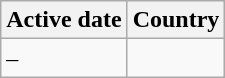<table class="wikitable sortable plainrowheaders">
<tr>
<th scope="col">Active date</th>
<th scope="col">Country</th>
</tr>
<tr>
<td>–</td>
<td></td>
</tr>
</table>
